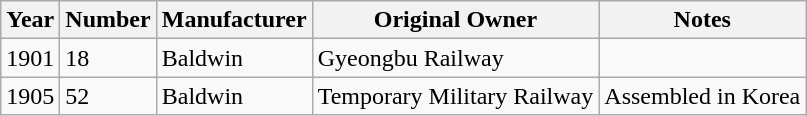<table class="wikitable">
<tr>
<th>Year</th>
<th>Number</th>
<th>Manufacturer</th>
<th>Original Owner</th>
<th>Notes</th>
</tr>
<tr>
<td>1901</td>
<td>18</td>
<td>Baldwin</td>
<td>Gyeongbu Railway</td>
<td></td>
</tr>
<tr>
<td>1905</td>
<td>52</td>
<td>Baldwin</td>
<td>Temporary Military Railway</td>
<td>Assembled in Korea</td>
</tr>
</table>
